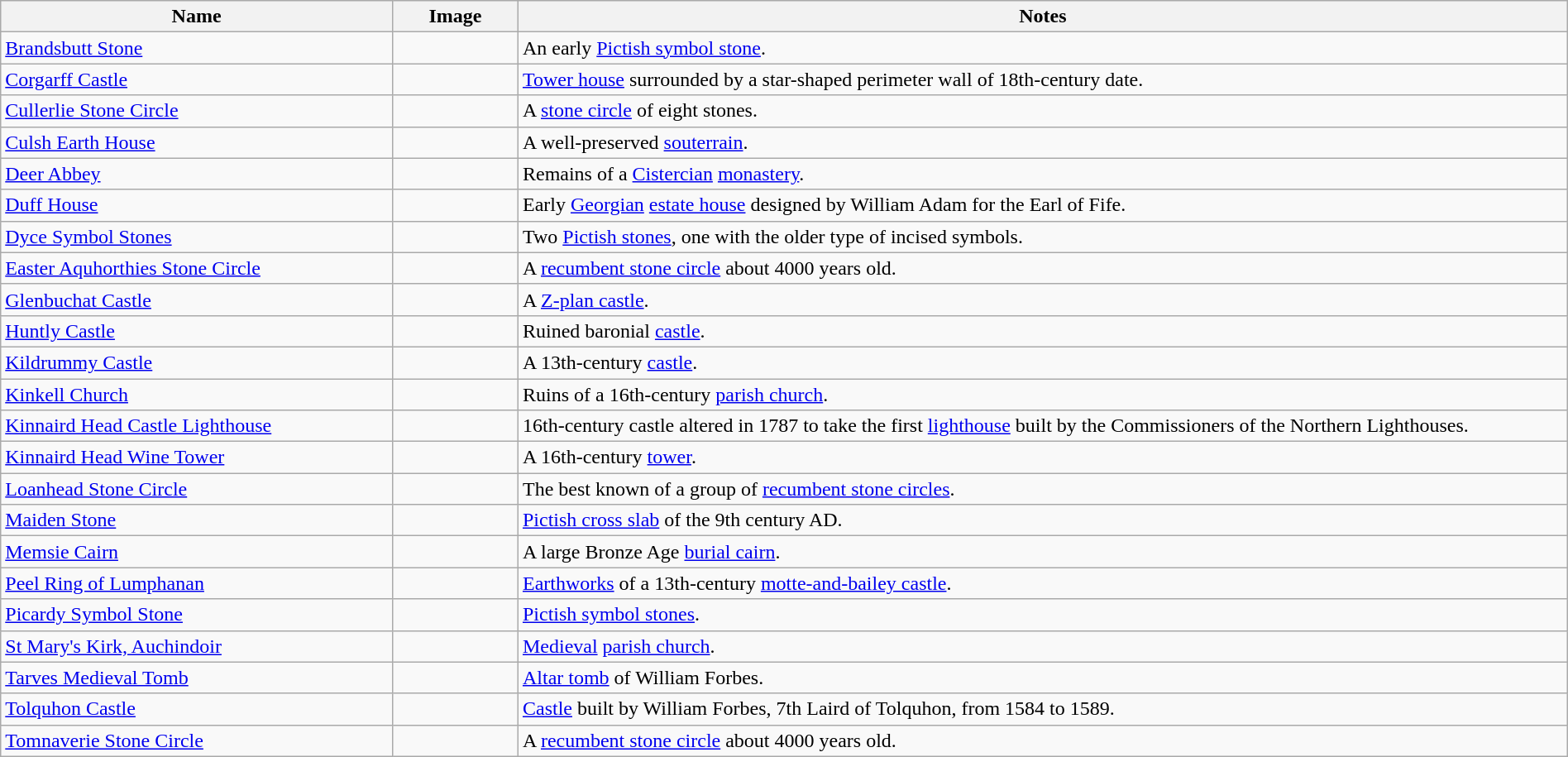<table class="wikitable" width="100%">
<tr>
<th width="25%">Name<br></th>
<th width="94px">Image</th>
<th>Notes</th>
</tr>
<tr>
<td><a href='#'>Brandsbutt Stone</a></td>
<td></td>
<td>An early <a href='#'>Pictish symbol stone</a>.</td>
</tr>
<tr>
<td><a href='#'>Corgarff Castle</a></td>
<td></td>
<td><a href='#'>Tower house</a> surrounded by a star-shaped perimeter wall of 18th-century date.</td>
</tr>
<tr>
<td><a href='#'>Cullerlie Stone Circle</a></td>
<td></td>
<td>A <a href='#'>stone circle</a> of eight stones.</td>
</tr>
<tr>
<td><a href='#'>Culsh Earth House</a></td>
<td></td>
<td>A well-preserved <a href='#'>souterrain</a>.</td>
</tr>
<tr>
<td><a href='#'>Deer Abbey</a></td>
<td></td>
<td>Remains of a <a href='#'>Cistercian</a> <a href='#'>monastery</a>.</td>
</tr>
<tr>
<td><a href='#'>Duff House</a></td>
<td></td>
<td>Early <a href='#'>Georgian</a> <a href='#'>estate house</a> designed by William Adam for the Earl of Fife.</td>
</tr>
<tr>
<td><a href='#'>Dyce Symbol Stones</a></td>
<td></td>
<td>Two <a href='#'>Pictish stones</a>, one with the older type of incised symbols.</td>
</tr>
<tr>
<td><a href='#'>Easter Aquhorthies Stone Circle</a></td>
<td></td>
<td>A <a href='#'>recumbent stone circle</a> about 4000 years old.</td>
</tr>
<tr>
<td><a href='#'>Glenbuchat Castle</a></td>
<td></td>
<td>A <a href='#'>Z-plan castle</a>.</td>
</tr>
<tr>
<td><a href='#'>Huntly Castle</a></td>
<td></td>
<td>Ruined baronial <a href='#'>castle</a>.</td>
</tr>
<tr>
<td><a href='#'>Kildrummy Castle</a></td>
<td></td>
<td>A 13th-century <a href='#'>castle</a>.</td>
</tr>
<tr>
<td><a href='#'>Kinkell Church</a></td>
<td></td>
<td>Ruins of a 16th-century <a href='#'>parish church</a>.</td>
</tr>
<tr>
<td><a href='#'>Kinnaird Head Castle Lighthouse</a></td>
<td></td>
<td>16th-century castle altered in 1787 to take the first <a href='#'>lighthouse</a> built by the Commissioners of the Northern Lighthouses.</td>
</tr>
<tr>
<td><a href='#'>Kinnaird Head Wine Tower</a></td>
<td></td>
<td>A 16th-century <a href='#'>tower</a>.</td>
</tr>
<tr>
<td><a href='#'>Loanhead Stone Circle</a></td>
<td></td>
<td>The best known of a group of <a href='#'>recumbent stone circles</a>.</td>
</tr>
<tr>
<td><a href='#'>Maiden Stone</a></td>
<td></td>
<td><a href='#'>Pictish cross slab</a> of the 9th century AD.</td>
</tr>
<tr>
<td><a href='#'>Memsie Cairn</a></td>
<td></td>
<td>A large Bronze Age <a href='#'>burial cairn</a>.</td>
</tr>
<tr>
<td><a href='#'>Peel Ring of Lumphanan</a></td>
<td></td>
<td><a href='#'>Earthworks</a> of a 13th-century <a href='#'>motte-and-bailey castle</a>.</td>
</tr>
<tr>
<td><a href='#'>Picardy Symbol Stone</a></td>
<td></td>
<td><a href='#'>Pictish symbol stones</a>.</td>
</tr>
<tr>
<td><a href='#'>St Mary's Kirk, Auchindoir</a></td>
<td></td>
<td><a href='#'>Medieval</a> <a href='#'>parish church</a>.</td>
</tr>
<tr>
<td><a href='#'>Tarves Medieval Tomb</a></td>
<td></td>
<td><a href='#'>Altar tomb</a> of William Forbes.</td>
</tr>
<tr>
<td><a href='#'>Tolquhon Castle</a></td>
<td></td>
<td><a href='#'>Castle</a> built by William Forbes, 7th Laird of Tolquhon, from 1584 to 1589.</td>
</tr>
<tr>
<td><a href='#'>Tomnaverie Stone Circle</a></td>
<td></td>
<td>A <a href='#'>recumbent stone circle</a> about 4000 years old.</td>
</tr>
</table>
